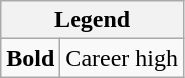<table class="wikitable mw-collapsible mw-collapsed">
<tr>
<th colspan="2">Legend</th>
</tr>
<tr>
<td><strong>Bold</strong></td>
<td>Career high</td>
</tr>
</table>
